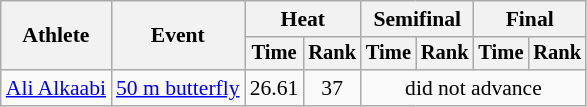<table class=wikitable style="font-size:90%">
<tr>
<th rowspan=2>Athlete</th>
<th rowspan=2>Event</th>
<th colspan="2">Heat</th>
<th colspan="2">Semifinal</th>
<th colspan="2">Final</th>
</tr>
<tr style="font-size:95%">
<th>Time</th>
<th>Rank</th>
<th>Time</th>
<th>Rank</th>
<th>Time</th>
<th>Rank</th>
</tr>
<tr align=center>
<td align=left><a href='#'>Ali Alkaabi</a></td>
<td align=left><a href='#'>50 m butterfly</a></td>
<td>26.61</td>
<td>37</td>
<td colspan=4>did not advance</td>
</tr>
</table>
